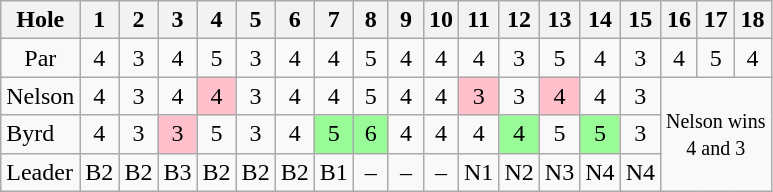<table class="wikitable" style="text-align:center">
<tr>
<th>Hole</th>
<th> 1 </th>
<th> 2 </th>
<th> 3 </th>
<th> 4 </th>
<th> 5 </th>
<th> 6 </th>
<th> 7 </th>
<th> 8 </th>
<th> 9 </th>
<th>10</th>
<th>11</th>
<th>12</th>
<th>13</th>
<th>14</th>
<th>15</th>
<th>16</th>
<th>17</th>
<th>18</th>
</tr>
<tr>
<td>Par</td>
<td>4</td>
<td>3</td>
<td>4</td>
<td>5</td>
<td>3</td>
<td>4</td>
<td>4</td>
<td>5</td>
<td>4</td>
<td>4</td>
<td>4</td>
<td>3</td>
<td>5</td>
<td>4</td>
<td>3</td>
<td>4</td>
<td>5</td>
<td>4</td>
</tr>
<tr>
<td align=left> Nelson</td>
<td>4</td>
<td>3</td>
<td>4</td>
<td style="background: Pink;">4</td>
<td>3</td>
<td>4</td>
<td>4</td>
<td>5</td>
<td>4</td>
<td>4</td>
<td style="background: Pink;">3</td>
<td>3</td>
<td style="background: Pink;">4</td>
<td>4</td>
<td>3</td>
<td rowspan=3 colspan=3><small>Nelson wins<br>4 and 3</small></td>
</tr>
<tr>
<td align=left> Byrd</td>
<td>4</td>
<td>3</td>
<td style="background: Pink;">3</td>
<td>5</td>
<td>3</td>
<td>4</td>
<td style="background:PaleGreen;">5</td>
<td style="background: PaleGreen;">6</td>
<td>4</td>
<td>4</td>
<td>4</td>
<td style="background: PaleGreen;">4</td>
<td>5</td>
<td style="background: PaleGreen;">5</td>
<td>3</td>
</tr>
<tr>
<td align=left>Leader</td>
<td>B2</td>
<td>B2</td>
<td>B3</td>
<td>B2</td>
<td>B2</td>
<td>B2</td>
<td>B1</td>
<td>–</td>
<td>–</td>
<td>–</td>
<td>N1</td>
<td>N2</td>
<td>N3</td>
<td>N4</td>
<td>N4</td>
</tr>
</table>
